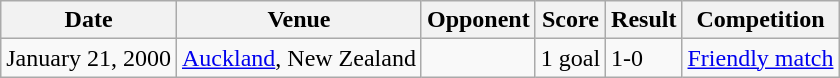<table class="wikitable">
<tr>
<th>Date</th>
<th>Venue</th>
<th>Opponent</th>
<th>Score</th>
<th>Result</th>
<th>Competition</th>
</tr>
<tr>
<td>January 21, 2000</td>
<td><a href='#'>Auckland</a>, New Zealand</td>
<td></td>
<td>1 goal</td>
<td>1-0</td>
<td><a href='#'>Friendly match</a></td>
</tr>
</table>
